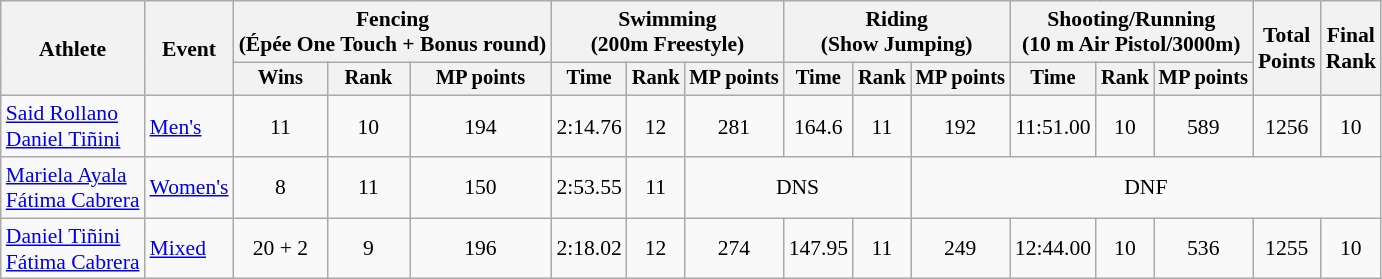<table class="wikitable" border="1" style="font-size:90%">
<tr>
<th rowspan=2>Athlete</th>
<th rowspan=2>Event</th>
<th colspan=3>Fencing<br><span> (Épée One Touch + Bonus round)</span></th>
<th colspan=3>Swimming<br><span> (200m Freestyle)</span></th>
<th colspan=3>Riding<br><span> (Show Jumping)</span></th>
<th colspan=3>Shooting/Running<br><span>(10 m Air Pistol/3000m)</span></th>
<th rowspan=2>Total<br>Points</th>
<th rowspan=2>Final<br>Rank</th>
</tr>
<tr style="font-size:95%">
<th>Wins</th>
<th>Rank</th>
<th>MP points</th>
<th>Time</th>
<th>Rank</th>
<th>MP points</th>
<th>Time</th>
<th>Rank</th>
<th>MP points</th>
<th>Time</th>
<th>Rank</th>
<th>MP points</th>
</tr>
<tr align=center>
<td align=left><a href='#'>Said Rollano</a><br><a href='#'>Daniel Tiñini</a></td>
<td align=left><a href='#'>Men's</a></td>
<td>11</td>
<td>10</td>
<td>194</td>
<td>2:14.76</td>
<td>12</td>
<td>281</td>
<td>164.6</td>
<td>11</td>
<td>192</td>
<td>11:51.00</td>
<td>10</td>
<td>589</td>
<td>1256</td>
<td>10</td>
</tr>
<tr align=center>
<td align=left><a href='#'>Mariela Ayala</a><br><a href='#'>Fátima Cabrera</a></td>
<td align=left><a href='#'>Women's</a></td>
<td>8</td>
<td>11</td>
<td>150</td>
<td>2:53.55</td>
<td>11</td>
<td colspan=3>DNS</td>
<td colspan=6>DNF</td>
</tr>
<tr align=center>
<td align=left><a href='#'>Daniel Tiñini</a><br><a href='#'>Fátima Cabrera</a></td>
<td align=left><a href='#'>Mixed</a></td>
<td>20 + 2</td>
<td>9</td>
<td>196</td>
<td>2:18.02</td>
<td>12</td>
<td>274</td>
<td>147.95</td>
<td>11</td>
<td>249</td>
<td>12:44.00</td>
<td>10</td>
<td>536</td>
<td>1255</td>
<td>10</td>
</tr>
</table>
